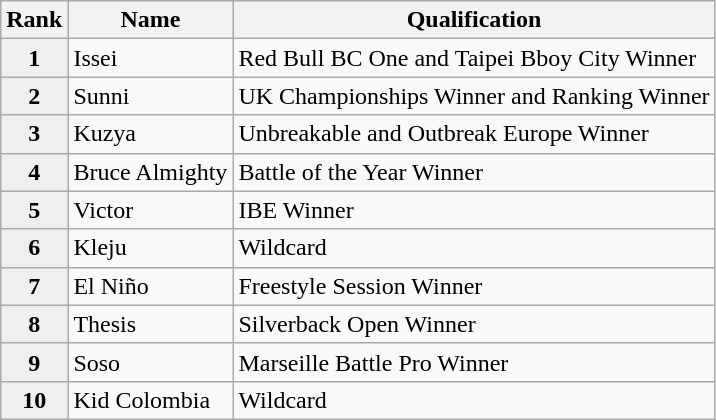<table class="wikitable">
<tr>
<th>Rank</th>
<th>Name</th>
<th>Qualification</th>
</tr>
<tr>
<th scope="row" style="background:#efefef;">1</th>
<td> Issei</td>
<td>Red Bull BC One and Taipei Bboy City  Winner</td>
</tr>
<tr>
<th scope="row" style="background:#efefef;">2</th>
<td> Sunni</td>
<td>UK Championships Winner and Ranking Winner</td>
</tr>
<tr>
<th scope="row" style="background:#efefef;">3</th>
<td> Kuzya</td>
<td>Unbreakable and Outbreak Europe Winner</td>
</tr>
<tr>
<th scope="row" style="background:#efefef;">4</th>
<td> Bruce Almighty</td>
<td>Battle of the Year Winner</td>
</tr>
<tr>
<th scope="row" style="background:#efefef;">5</th>
<td> Victor</td>
<td>IBE Winner</td>
</tr>
<tr>
<th scope="row" style="background:#efefef;">6</th>
<td> Kleju</td>
<td>Wildcard</td>
</tr>
<tr>
<th scope="row" style="background:#efefef;">7</th>
<td> El Niño</td>
<td>Freestyle Session Winner</td>
</tr>
<tr>
<th scope="row" style="background:#efefef;">8</th>
<td> Thesis</td>
<td>Silverback Open Winner</td>
</tr>
<tr>
<th scope="row" style="background:#efefef;">9</th>
<td> Soso</td>
<td>Marseille Battle Pro Winner</td>
</tr>
<tr>
<th scope="row" style="background:#efefef;">10</th>
<td> Kid Colombia</td>
<td>Wildcard</td>
</tr>
</table>
